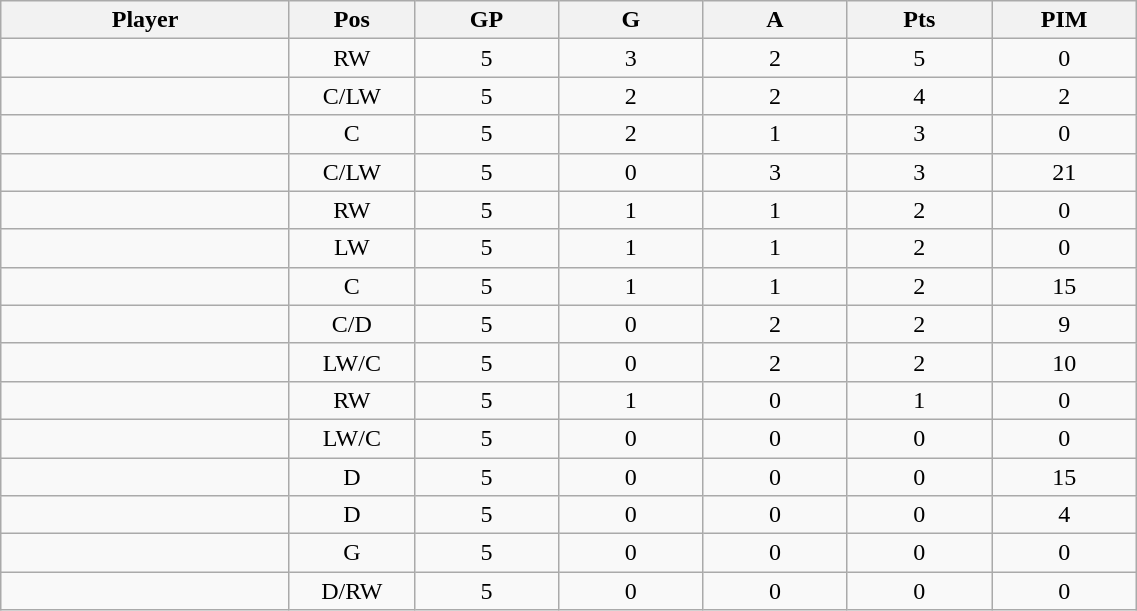<table class="wikitable sortable" width="60%">
<tr ALIGN="center">
<th bgcolor="#DDDDFF" width="10%">Player</th>
<th bgcolor="#DDDDFF" width="3%" title="Position">Pos</th>
<th bgcolor="#DDDDFF" width="5%" title="Games played">GP</th>
<th bgcolor="#DDDDFF" width="5%" title="Goals">G</th>
<th bgcolor="#DDDDFF" width="5%" title="Assists">A</th>
<th bgcolor="#DDDDFF" width="5%" title="Points">Pts</th>
<th bgcolor="#DDDDFF" width="5%" title="Penalties in Minutes">PIM</th>
</tr>
<tr align="center">
<td align="right"></td>
<td>RW</td>
<td>5</td>
<td>3</td>
<td>2</td>
<td>5</td>
<td>0</td>
</tr>
<tr align="center">
<td align="right"></td>
<td>C/LW</td>
<td>5</td>
<td>2</td>
<td>2</td>
<td>4</td>
<td>2</td>
</tr>
<tr align="center">
<td align="right"></td>
<td>C</td>
<td>5</td>
<td>2</td>
<td>1</td>
<td>3</td>
<td>0</td>
</tr>
<tr align="center">
<td align="right"></td>
<td>C/LW</td>
<td>5</td>
<td>0</td>
<td>3</td>
<td>3</td>
<td>21</td>
</tr>
<tr align="center">
<td align="right"></td>
<td>RW</td>
<td>5</td>
<td>1</td>
<td>1</td>
<td>2</td>
<td>0</td>
</tr>
<tr align="center">
<td align="right"></td>
<td>LW</td>
<td>5</td>
<td>1</td>
<td>1</td>
<td>2</td>
<td>0</td>
</tr>
<tr align="center">
<td align="right"></td>
<td>C</td>
<td>5</td>
<td>1</td>
<td>1</td>
<td>2</td>
<td>15</td>
</tr>
<tr align="center">
<td align="right"></td>
<td>C/D</td>
<td>5</td>
<td>0</td>
<td>2</td>
<td>2</td>
<td>9</td>
</tr>
<tr align="center">
<td align="right"></td>
<td>LW/C</td>
<td>5</td>
<td>0</td>
<td>2</td>
<td>2</td>
<td>10</td>
</tr>
<tr align="center">
<td align="right"></td>
<td>RW</td>
<td>5</td>
<td>1</td>
<td>0</td>
<td>1</td>
<td>0</td>
</tr>
<tr align="center">
<td align="right"></td>
<td>LW/C</td>
<td>5</td>
<td>0</td>
<td>0</td>
<td>0</td>
<td>0</td>
</tr>
<tr align="center">
<td align="right"></td>
<td>D</td>
<td>5</td>
<td>0</td>
<td>0</td>
<td>0</td>
<td>15</td>
</tr>
<tr align="center">
<td align="right"></td>
<td>D</td>
<td>5</td>
<td>0</td>
<td>0</td>
<td>0</td>
<td>4</td>
</tr>
<tr align="center">
<td align="right"></td>
<td>G</td>
<td>5</td>
<td>0</td>
<td>0</td>
<td>0</td>
<td>0</td>
</tr>
<tr align="center">
<td align="right"></td>
<td>D/RW</td>
<td>5</td>
<td>0</td>
<td>0</td>
<td>0</td>
<td>0</td>
</tr>
</table>
